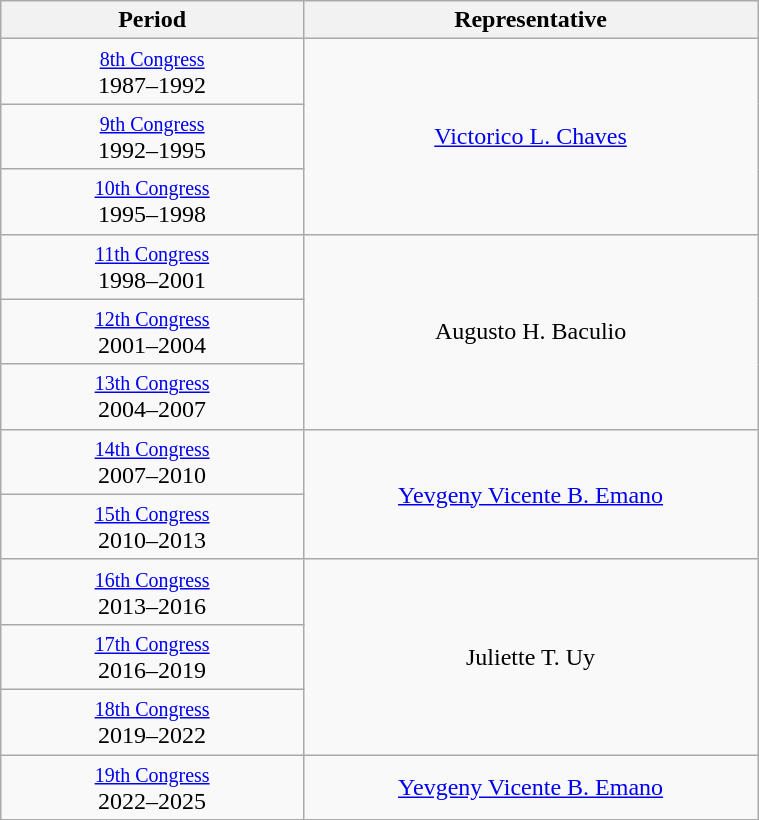<table class="wikitable" style="text-align:center; width:40%;">
<tr>
<th width="40%">Period</th>
<th>Representative</th>
</tr>
<tr>
<td><small><a href='#'>8th Congress</a></small><br>1987–1992</td>
<td rowspan="3"><a href='#'>Victorico L. Chaves</a></td>
</tr>
<tr>
<td><small><a href='#'>9th Congress</a></small><br>1992–1995</td>
</tr>
<tr>
<td><small><a href='#'>10th Congress</a></small><br>1995–1998</td>
</tr>
<tr>
<td><small><a href='#'>11th Congress</a></small><br>1998–2001</td>
<td rowspan="3">Augusto H. Baculio</td>
</tr>
<tr>
<td><small><a href='#'>12th Congress</a></small><br>2001–2004</td>
</tr>
<tr>
<td><small><a href='#'>13th Congress</a></small><br>2004–2007</td>
</tr>
<tr>
<td><small><a href='#'>14th Congress</a></small><br>2007–2010</td>
<td rowspan="2"><a href='#'>Yevgeny Vicente B. Emano</a></td>
</tr>
<tr>
<td><small><a href='#'>15th Congress</a></small><br>2010–2013</td>
</tr>
<tr>
<td><small><a href='#'>16th Congress</a></small><br>2013–2016</td>
<td rowspan="3">Juliette T. Uy</td>
</tr>
<tr>
<td><small><a href='#'>17th Congress</a></small><br>2016–2019</td>
</tr>
<tr>
<td><small><a href='#'>18th Congress</a></small><br>2019–2022</td>
</tr>
<tr>
<td><small><a href='#'>19th Congress</a></small><br>2022–2025</td>
<td><a href='#'>Yevgeny Vicente B. Emano</a></td>
</tr>
</table>
